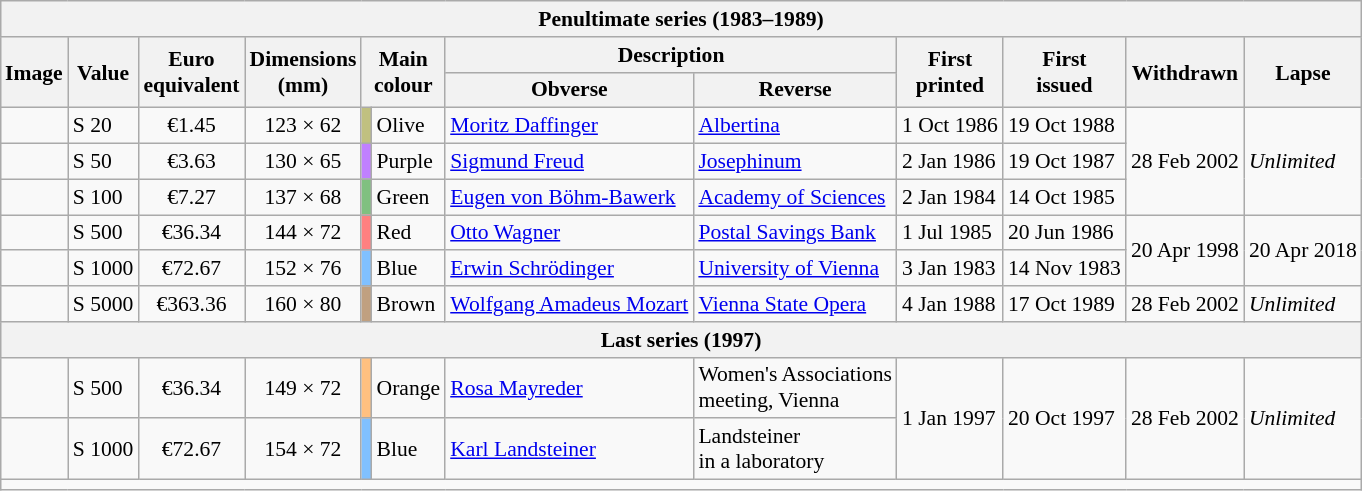<table class="wikitable" style="margin:auto; font-size:90%; border-width:1px;">
<tr>
<th colspan=12>Penultimate series (1983–1989)<br></th>
</tr>
<tr>
<th rowspan=2>Image</th>
<th rowspan=2>Value</th>
<th rowspan=2>Euro<br>equivalent</th>
<th rowspan=2>Dimensions<br>(mm)</th>
<th rowspan=2 colspan=2>Main<br>colour</th>
<th colspan=2>Description</th>
<th rowspan=2>First<br>printed</th>
<th rowspan=2>First<br>issued</th>
<th rowspan=2>Withdrawn</th>
<th rowspan=2>Lapse</th>
</tr>
<tr>
<th>Obverse</th>
<th>Reverse</th>
</tr>
<tr>
<td align="center"></td>
<td>S 20</td>
<td align=center>€1.45</td>
<td align=center>123 × 62</td>
<td style="background:#C0C080;"></td>
<td>Olive</td>
<td><a href='#'>Moritz Daffinger</a></td>
<td><a href='#'>Albertina</a></td>
<td>1 Oct 1986</td>
<td>19 Oct 1988</td>
<td rowspan=3>28 Feb 2002</td>
<td rowspan=3><em>Unlimited</em></td>
</tr>
<tr>
<td align="center"></td>
<td>S 50</td>
<td align=center>€3.63</td>
<td align=center>130 × 65</td>
<td style="background:#C080FF;"></td>
<td>Purple</td>
<td><a href='#'>Sigmund Freud</a></td>
<td><a href='#'>Josephinum</a></td>
<td>2 Jan 1986</td>
<td>19 Oct 1987</td>
</tr>
<tr>
<td align="center"></td>
<td>S 100</td>
<td align=center>€7.27</td>
<td align=center>137 × 68</td>
<td style="background:#80C080;"></td>
<td>Green</td>
<td><a href='#'>Eugen von Böhm-Bawerk</a></td>
<td><a href='#'>Academy of Sciences</a></td>
<td>2 Jan 1984</td>
<td>14 Oct 1985</td>
</tr>
<tr>
<td align="center"></td>
<td>S 500</td>
<td align=center>€36.34</td>
<td align=center>144 × 72</td>
<td style="background:#FF8080;"></td>
<td>Red</td>
<td><a href='#'>Otto Wagner</a></td>
<td><a href='#'>Postal Savings Bank</a></td>
<td>1 Jul 1985</td>
<td>20 Jun 1986</td>
<td rowspan=2>20 Apr 1998</td>
<td rowspan=2>20 Apr 2018</td>
</tr>
<tr>
<td align="center"></td>
<td>S 1000</td>
<td align=center>€72.67</td>
<td align=center>152 × 76</td>
<td style="background:#80C0FF;"></td>
<td>Blue</td>
<td><a href='#'>Erwin Schrödinger</a></td>
<td><a href='#'>University of Vienna</a></td>
<td>3 Jan 1983</td>
<td>14 Nov 1983</td>
</tr>
<tr>
<td align="center"></td>
<td>S 5000</td>
<td align=center>€363.36</td>
<td align=center>160 × 80</td>
<td style="background:#C0A080"></td>
<td>Brown</td>
<td><a href='#'>Wolfgang Amadeus Mozart</a></td>
<td><a href='#'>Vienna State Opera</a></td>
<td>4 Jan 1988</td>
<td>17 Oct 1989</td>
<td>28 Feb 2002</td>
<td><em>Unlimited</em></td>
</tr>
<tr>
<th colspan=12>Last series (1997)<br></th>
</tr>
<tr>
<td align="center"></td>
<td>S 500</td>
<td align=center>€36.34</td>
<td align=center>149 × 72</td>
<td style="background:#FFC080"></td>
<td>Orange</td>
<td><a href='#'>Rosa Mayreder</a></td>
<td>Women's Associations<br>meeting, Vienna </td>
<td rowspan=2>1 Jan 1997</td>
<td rowspan=2>20 Oct 1997</td>
<td rowspan=2>28 Feb 2002</td>
<td rowspan=2><em>Unlimited</em></td>
</tr>
<tr>
<td align="center"></td>
<td>S 1000</td>
<td align=center>€72.67</td>
<td align=center>154 × 72</td>
<td style="background:#80C0FF;"></td>
<td>Blue</td>
<td><a href='#'>Karl Landsteiner</a></td>
<td>Landsteiner<br>in a laboratory</td>
</tr>
<tr>
<td colspan=12></td>
</tr>
</table>
